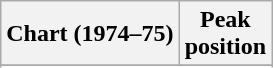<table class="wikitable sortable plainrowheaders" style="text-align:center">
<tr>
<th scope="col">Chart (1974–75)</th>
<th scope="col">Peak<br>position</th>
</tr>
<tr>
</tr>
<tr>
</tr>
<tr>
</tr>
</table>
